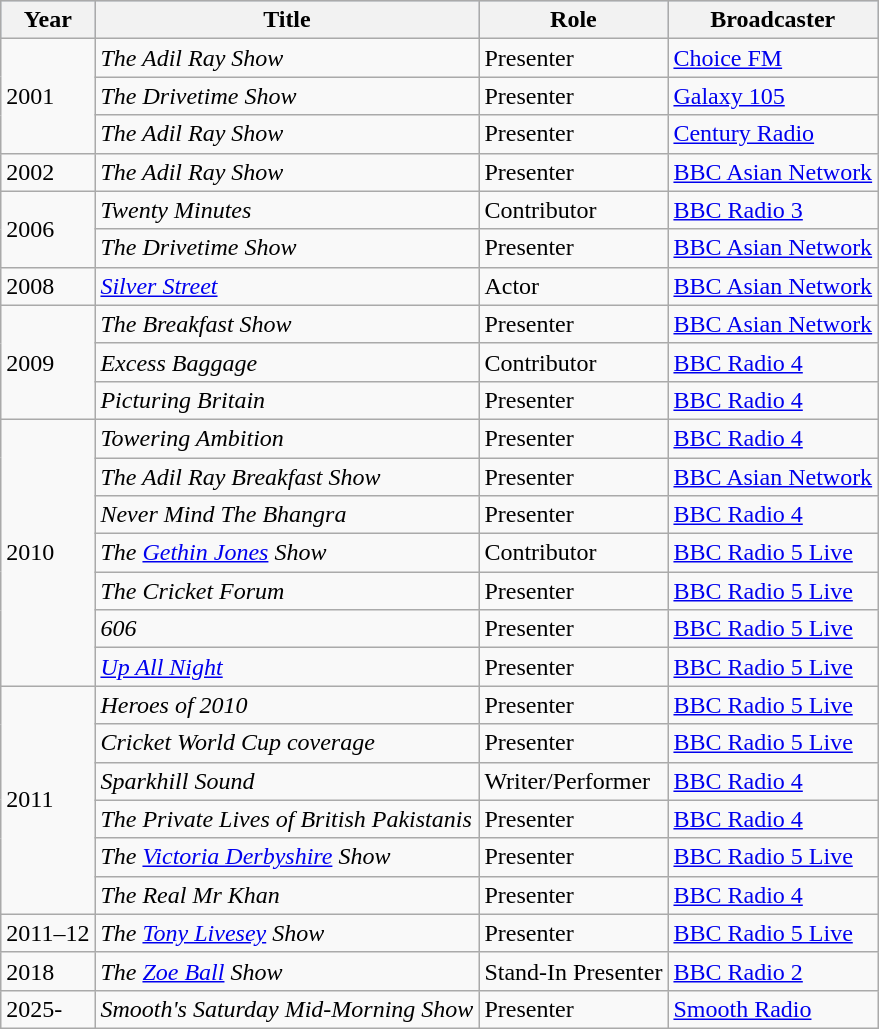<table class="wikitable" style="margin:1em 0;">
<tr style="background:#b0c4de;">
<th>Year</th>
<th>Title</th>
<th>Role</th>
<th>Broadcaster</th>
</tr>
<tr>
<td rowspan="3">2001</td>
<td><em>The Adil Ray Show</em></td>
<td>Presenter</td>
<td><a href='#'>Choice FM</a></td>
</tr>
<tr>
<td><em>The Drivetime Show</em></td>
<td>Presenter</td>
<td><a href='#'>Galaxy 105</a></td>
</tr>
<tr>
<td><em>The Adil Ray Show</em></td>
<td>Presenter</td>
<td><a href='#'>Century Radio</a></td>
</tr>
<tr>
<td>2002</td>
<td><em>The Adil Ray Show</em></td>
<td>Presenter</td>
<td><a href='#'>BBC Asian Network</a></td>
</tr>
<tr>
<td rowspan="2">2006</td>
<td><em>Twenty Minutes</em></td>
<td>Contributor</td>
<td><a href='#'>BBC Radio 3</a></td>
</tr>
<tr>
<td><em>The Drivetime Show</em></td>
<td>Presenter</td>
<td><a href='#'>BBC Asian Network</a></td>
</tr>
<tr>
<td>2008</td>
<td><em><a href='#'>Silver Street</a></em></td>
<td>Actor</td>
<td><a href='#'>BBC Asian Network</a></td>
</tr>
<tr>
<td rowspan="3">2009</td>
<td><em>The Breakfast Show</em></td>
<td>Presenter</td>
<td><a href='#'>BBC Asian Network</a></td>
</tr>
<tr>
<td><em>Excess Baggage</em></td>
<td>Contributor</td>
<td><a href='#'>BBC Radio 4</a></td>
</tr>
<tr>
<td><em>Picturing Britain</em></td>
<td>Presenter</td>
<td><a href='#'>BBC Radio 4</a></td>
</tr>
<tr>
<td rowspan="7">2010</td>
<td><em>Towering Ambition</em></td>
<td>Presenter</td>
<td><a href='#'>BBC Radio 4</a></td>
</tr>
<tr>
<td><em>The Adil Ray Breakfast Show</em></td>
<td>Presenter</td>
<td><a href='#'>BBC Asian Network</a></td>
</tr>
<tr>
<td><em>Never Mind The Bhangra</em></td>
<td>Presenter</td>
<td><a href='#'>BBC Radio 4</a></td>
</tr>
<tr>
<td><em>The <a href='#'>Gethin Jones</a> Show</em></td>
<td>Contributor</td>
<td><a href='#'>BBC Radio 5 Live</a></td>
</tr>
<tr>
<td><em>The Cricket Forum</em></td>
<td>Presenter</td>
<td><a href='#'>BBC Radio 5 Live</a></td>
</tr>
<tr>
<td><em>606</em></td>
<td>Presenter</td>
<td><a href='#'>BBC Radio 5 Live</a></td>
</tr>
<tr>
<td><em><a href='#'>Up All Night</a></em></td>
<td>Presenter</td>
<td><a href='#'>BBC Radio 5 Live</a></td>
</tr>
<tr>
<td rowspan="6">2011</td>
<td><em>Heroes of 2010</em></td>
<td>Presenter</td>
<td><a href='#'>BBC Radio 5 Live</a></td>
</tr>
<tr>
<td><em>Cricket World Cup coverage</em></td>
<td>Presenter</td>
<td><a href='#'>BBC Radio 5 Live</a></td>
</tr>
<tr>
<td><em>Sparkhill Sound</em></td>
<td>Writer/Performer</td>
<td><a href='#'>BBC Radio 4</a></td>
</tr>
<tr>
<td><em>The Private Lives of British Pakistanis</em></td>
<td>Presenter</td>
<td><a href='#'>BBC Radio 4</a></td>
</tr>
<tr>
<td><em>The <a href='#'>Victoria Derbyshire</a> Show</em></td>
<td>Presenter</td>
<td><a href='#'>BBC Radio 5 Live</a></td>
</tr>
<tr>
<td><em>The Real Mr Khan</em></td>
<td>Presenter</td>
<td><a href='#'>BBC Radio 4</a></td>
</tr>
<tr>
<td>2011–12</td>
<td><em>The <a href='#'>Tony Livesey</a> Show</em></td>
<td>Presenter</td>
<td><a href='#'>BBC Radio 5 Live</a></td>
</tr>
<tr>
<td>2018</td>
<td><em>The <a href='#'>Zoe Ball</a> Show</em></td>
<td>Stand-In Presenter</td>
<td><a href='#'>BBC Radio 2</a></td>
</tr>
<tr>
<td>2025-</td>
<td><em>Smooth's Saturday Mid-Morning Show</em></td>
<td>Presenter</td>
<td><a href='#'>Smooth Radio</a></td>
</tr>
</table>
